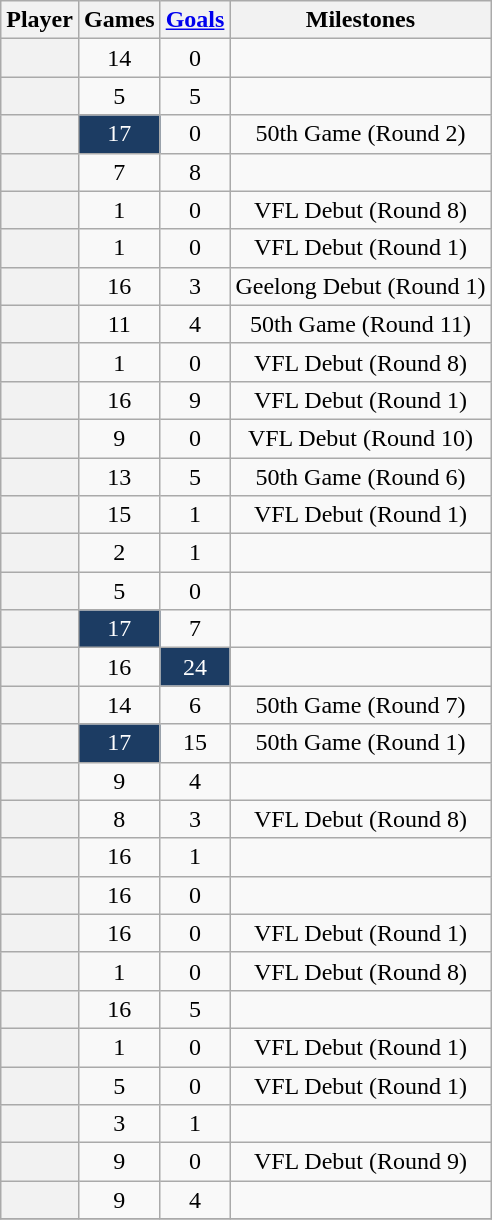<table class="wikitable plainrowheaders sortable" style="text-align:center;">
<tr>
<th scope="col">Player</th>
<th scope="col" width:3em>Games</th>
<th scope="col" width:3em><a href='#'>Goals</a></th>
<th scope="col" width:3em>Milestones</th>
</tr>
<tr>
<th scope="row"></th>
<td>14</td>
<td>0</td>
<td></td>
</tr>
<tr>
<th scope="row"></th>
<td>5</td>
<td>5</td>
<td></td>
</tr>
<tr>
<th scope="row"></th>
<td style="background:#1C3C63; color:white">17</td>
<td>0</td>
<td>50th Game (Round 2)</td>
</tr>
<tr>
<th scope="row"></th>
<td>7</td>
<td>8</td>
<td></td>
</tr>
<tr>
<th scope="row"></th>
<td>1</td>
<td>0</td>
<td>VFL Debut (Round 8)</td>
</tr>
<tr>
<th scope="row"></th>
<td>1</td>
<td>0</td>
<td>VFL Debut (Round 1)</td>
</tr>
<tr>
<th scope="row"></th>
<td>16</td>
<td>3</td>
<td>Geelong Debut (Round 1)</td>
</tr>
<tr>
<th scope="row"></th>
<td>11</td>
<td>4</td>
<td>50th Game (Round 11)</td>
</tr>
<tr>
<th scope="row"></th>
<td>1</td>
<td>0</td>
<td>VFL Debut (Round 8)</td>
</tr>
<tr>
<th scope="row"></th>
<td>16</td>
<td>9</td>
<td>VFL Debut (Round 1)</td>
</tr>
<tr>
<th scope="row"></th>
<td>9</td>
<td>0</td>
<td>VFL Debut (Round 10)</td>
</tr>
<tr>
<th scope="row"></th>
<td>13</td>
<td>5</td>
<td>50th Game (Round 6)</td>
</tr>
<tr>
<th scope="row"></th>
<td>15</td>
<td>1</td>
<td>VFL Debut (Round 1)</td>
</tr>
<tr>
<th scope="row"></th>
<td>2</td>
<td>1</td>
<td></td>
</tr>
<tr>
<th scope="row"></th>
<td>5</td>
<td>0</td>
<td></td>
</tr>
<tr>
<th scope="row"></th>
<td style="background:#1C3C63; color:white">17</td>
<td>7</td>
<td></td>
</tr>
<tr>
<th scope="row"></th>
<td>16</td>
<td style="background:#1C3C63; color:white">24</td>
<td></td>
</tr>
<tr>
<th scope="row"></th>
<td>14</td>
<td>6</td>
<td>50th Game (Round 7)</td>
</tr>
<tr>
<th scope="row"></th>
<td style="background:#1C3C63; color:white">17</td>
<td>15</td>
<td>50th Game (Round 1)</td>
</tr>
<tr>
<th scope="row"></th>
<td>9</td>
<td>4</td>
<td></td>
</tr>
<tr>
<th scope="row"></th>
<td>8</td>
<td>3</td>
<td>VFL Debut (Round 8)</td>
</tr>
<tr>
<th scope="row"></th>
<td>16</td>
<td>1</td>
<td></td>
</tr>
<tr>
<th scope="row"></th>
<td>16</td>
<td>0</td>
<td></td>
</tr>
<tr>
<th scope="row"></th>
<td>16</td>
<td>0</td>
<td>VFL Debut (Round 1)</td>
</tr>
<tr>
<th scope="row"></th>
<td>1</td>
<td>0</td>
<td>VFL Debut (Round 8)</td>
</tr>
<tr>
<th scope="row"></th>
<td>16</td>
<td>5</td>
<td></td>
</tr>
<tr>
<th scope="row"></th>
<td>1</td>
<td>0</td>
<td>VFL Debut (Round 1)</td>
</tr>
<tr>
<th scope="row"></th>
<td>5</td>
<td>0</td>
<td>VFL Debut (Round 1)</td>
</tr>
<tr>
<th scope="row"></th>
<td>3</td>
<td>1</td>
<td></td>
</tr>
<tr>
<th scope="row"></th>
<td>9</td>
<td>0</td>
<td>VFL Debut (Round 9)</td>
</tr>
<tr>
<th scope="row"></th>
<td>9</td>
<td>4</td>
<td></td>
</tr>
<tr>
</tr>
</table>
